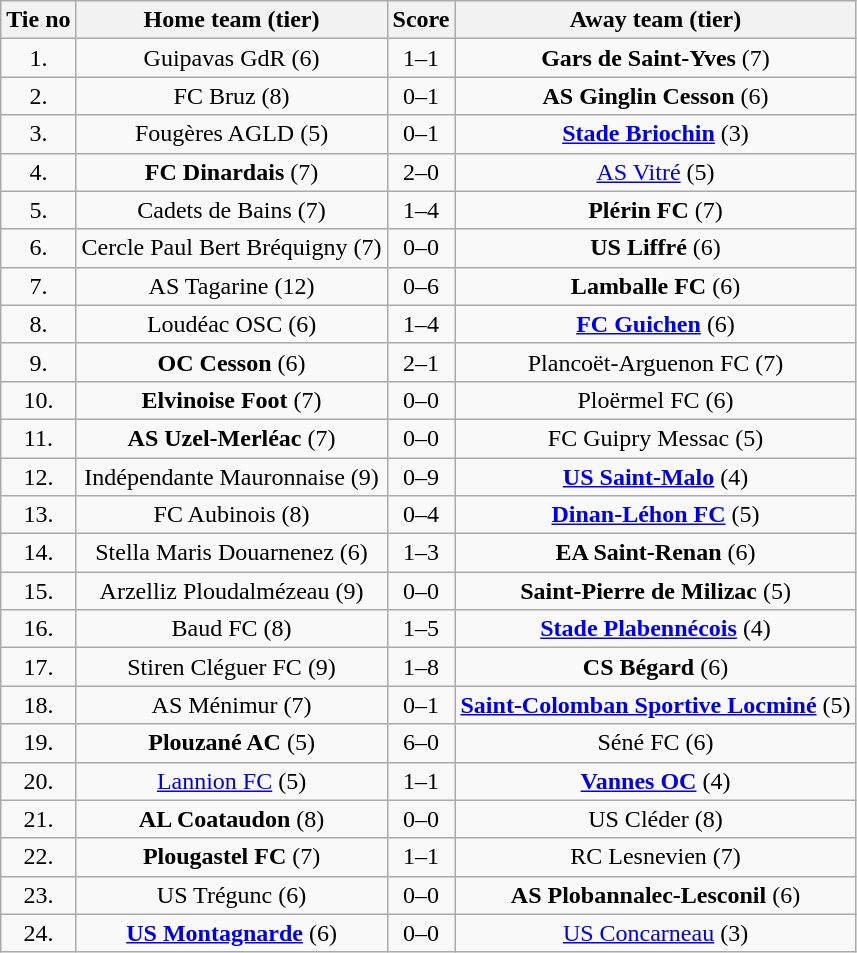<table class="wikitable" style="text-align: center">
<tr>
<th>Tie no</th>
<th>Home team (tier)</th>
<th>Score</th>
<th>Away team (tier)</th>
</tr>
<tr>
<td>1.</td>
<td>Guipavas GdR (6)</td>
<td>1–1 </td>
<td><strong>Gars de Saint-Yves</strong> (7)</td>
</tr>
<tr>
<td>2.</td>
<td>FC Bruz (8)</td>
<td>0–1</td>
<td><strong>AS Ginglin Cesson</strong> (6)</td>
</tr>
<tr>
<td>3.</td>
<td>Fougères AGLD (5)</td>
<td>0–1</td>
<td><strong><a href='#'>Stade Briochin</a></strong> (3)</td>
</tr>
<tr>
<td>4.</td>
<td><strong>FC Dinardais</strong> (7)</td>
<td>2–0</td>
<td><a href='#'>AS Vitré</a> (5)</td>
</tr>
<tr>
<td>5.</td>
<td>Cadets de Bains (7)</td>
<td>1–4</td>
<td><strong>Plérin FC</strong> (7)</td>
</tr>
<tr>
<td>6.</td>
<td>Cercle Paul Bert Bréquigny (7)</td>
<td>0–0 </td>
<td><strong>US Liffré</strong> (6)</td>
</tr>
<tr>
<td>7.</td>
<td>AS Tagarine (12)</td>
<td>0–6</td>
<td><strong>Lamballe FC</strong> (6)</td>
</tr>
<tr>
<td>8.</td>
<td>Loudéac OSC (6)</td>
<td>1–4</td>
<td><strong><a href='#'>FC Guichen</a></strong> (6)</td>
</tr>
<tr>
<td>9.</td>
<td><strong>OC Cesson</strong> (6)</td>
<td>2–1</td>
<td>Plancoët-Arguenon FC (7)</td>
</tr>
<tr>
<td>10.</td>
<td><strong>Elvinoise Foot</strong> (7)</td>
<td>0–0 </td>
<td>Ploërmel FC (6)</td>
</tr>
<tr>
<td>11.</td>
<td><strong>AS Uzel-Merléac</strong> (7)</td>
<td>0–0 </td>
<td>FC Guipry Messac (5)</td>
</tr>
<tr>
<td>12.</td>
<td>Indépendante Mauronnaise (9)</td>
<td>0–9</td>
<td><strong><a href='#'>US Saint-Malo</a></strong> (4)</td>
</tr>
<tr>
<td>13.</td>
<td>FC Aubinois (8)</td>
<td>0–4</td>
<td><strong><a href='#'>Dinan-Léhon FC</a></strong> (5)</td>
</tr>
<tr>
<td>14.</td>
<td>Stella Maris Douarnenez (6)</td>
<td>1–3</td>
<td><strong>EA Saint-Renan</strong> (6)</td>
</tr>
<tr>
<td>15.</td>
<td>Arzelliz Ploudalmézeau (9)</td>
<td>0–0 </td>
<td><strong>Saint-Pierre de Milizac</strong> (5)</td>
</tr>
<tr>
<td>16.</td>
<td>Baud FC (8)</td>
<td>1–5</td>
<td><strong><a href='#'>Stade Plabennécois</a></strong> (4)</td>
</tr>
<tr>
<td>17.</td>
<td>Stiren Cléguer FC (9)</td>
<td>1–8</td>
<td><strong>CS Bégard</strong> (6)</td>
</tr>
<tr>
<td>18.</td>
<td>AS Ménimur (7)</td>
<td>0–1</td>
<td><strong><a href='#'>Saint-Colomban Sportive Locminé</a></strong> (5)</td>
</tr>
<tr>
<td>19.</td>
<td><strong>Plouzané AC</strong> (5)</td>
<td>6–0</td>
<td>Séné FC (6)</td>
</tr>
<tr>
<td>20.</td>
<td><a href='#'>Lannion FC</a> (5)</td>
<td>1–1 </td>
<td><strong><a href='#'>Vannes OC</a></strong> (4)</td>
</tr>
<tr>
<td>21.</td>
<td><strong>AL Coataudon</strong> (8)</td>
<td>0–0 </td>
<td>US Cléder (8)</td>
</tr>
<tr>
<td>22.</td>
<td><strong>Plougastel FC</strong> (7)</td>
<td>1–1 </td>
<td>RC Lesnevien (7)</td>
</tr>
<tr>
<td>23.</td>
<td>US Trégunc (6)</td>
<td>0–0 </td>
<td><strong>AS Plobannalec-Lesconil</strong> (6)</td>
</tr>
<tr>
<td>24.</td>
<td><strong><a href='#'>US Montagnarde</a></strong> (6)</td>
<td>0–0 </td>
<td><a href='#'>US Concarneau</a> (3)</td>
</tr>
</table>
